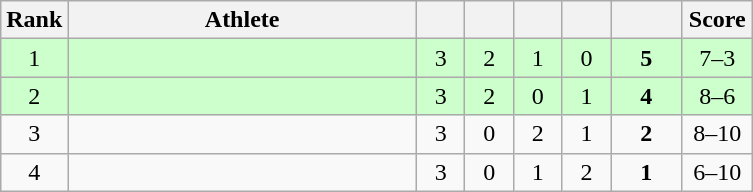<table class="wikitable" style="text-align: center;">
<tr>
<th width=25>Rank</th>
<th width=225>Athlete</th>
<th width=25></th>
<th width=25></th>
<th width=25></th>
<th width=25></th>
<th width=40></th>
<th width=40>Score</th>
</tr>
<tr bgcolor=ccffcc>
<td>1</td>
<td align=left></td>
<td>3</td>
<td>2</td>
<td>1</td>
<td>0</td>
<td><strong>5</strong></td>
<td>7–3</td>
</tr>
<tr bgcolor=ccffcc>
<td>2</td>
<td align=left></td>
<td>3</td>
<td>2</td>
<td>0</td>
<td>1</td>
<td><strong>4</strong></td>
<td>8–6</td>
</tr>
<tr>
<td>3</td>
<td align=left></td>
<td>3</td>
<td>0</td>
<td>2</td>
<td>1</td>
<td><strong>2</strong></td>
<td>8–10</td>
</tr>
<tr>
<td>4</td>
<td align=left></td>
<td>3</td>
<td>0</td>
<td>1</td>
<td>2</td>
<td><strong>1</strong></td>
<td>6–10</td>
</tr>
</table>
